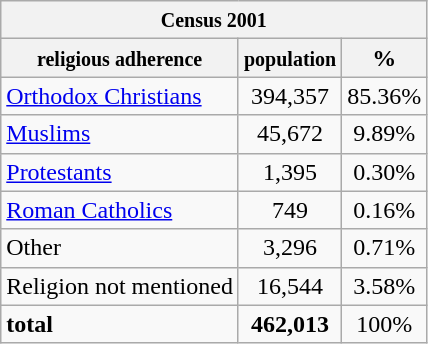<table class="wikitable">
<tr>
<th colspan=3><small>Census 2001</small></th>
</tr>
<tr>
<th><small>religious adherence</small></th>
<th><small>population</small></th>
<th>%</th>
</tr>
<tr>
<td><a href='#'>Orthodox Christians</a></td>
<td align="center">394,357</td>
<td align="center">85.36%</td>
</tr>
<tr>
<td><a href='#'>Muslims</a></td>
<td align="center">45,672</td>
<td align="center">9.89%</td>
</tr>
<tr>
<td><a href='#'>Protestants</a></td>
<td align="center">1,395</td>
<td align="center">0.30%</td>
</tr>
<tr>
<td><a href='#'>Roman Catholics</a></td>
<td align="center">749</td>
<td align="center">0.16%</td>
</tr>
<tr>
<td>Other</td>
<td align="center">3,296</td>
<td align="center">0.71%</td>
</tr>
<tr>
<td>Religion not mentioned</td>
<td align="center">16,544</td>
<td align="center">3.58%</td>
</tr>
<tr>
<td><strong>total</strong></td>
<td align="center"><strong>462,013</strong></td>
<td align="center">100%</td>
</tr>
</table>
